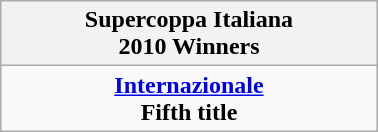<table class="wikitable" style="text-align: center; margin: 0 auto; width: 20%">
<tr>
<th>Supercoppa Italiana <br>2010 Winners</th>
</tr>
<tr>
<td><strong><a href='#'>Internazionale</a></strong><br><strong>Fifth title</strong></td>
</tr>
</table>
